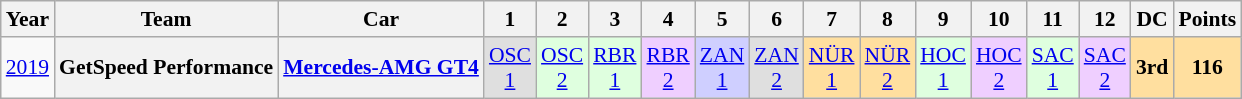<table class="wikitable" style="text-align:center; font-size:90%">
<tr>
<th>Year</th>
<th>Team</th>
<th>Car</th>
<th>1</th>
<th>2</th>
<th>3</th>
<th>4</th>
<th>5</th>
<th>6</th>
<th>7</th>
<th>8</th>
<th>9</th>
<th>10</th>
<th>11</th>
<th>12</th>
<th>DC</th>
<th>Points</th>
</tr>
<tr>
<td><a href='#'>2019</a></td>
<th>GetSpeed Performance</th>
<th><a href='#'>Mercedes-AMG GT4</a></th>
<td style="background:#DFDFDF;"><a href='#'>OSC<br>1</a><br></td>
<td style="background:#DFFFDF;"><a href='#'>OSC<br>2</a><br></td>
<td style="background:#DFFFDF;"><a href='#'>RBR<br>1</a><br></td>
<td style="background:#EFCFFF;"><a href='#'>RBR<br>2</a><br></td>
<td style="background:#CFCFFF;"><a href='#'>ZAN<br>1</a><br></td>
<td style="background:#DFDFDF;"><a href='#'>ZAN<br>2</a><br></td>
<td style="background:#FFDF9F;"><a href='#'>NÜR<br>1</a><br></td>
<td style="background:#FFDF9F;"><a href='#'>NÜR<br>2</a><br></td>
<td style="background:#DFFFDF;"><a href='#'>HOC<br>1</a><br></td>
<td style="background:#EFCFFF;"><a href='#'>HOC<br>2</a><br></td>
<td style="background:#DFFFDF;"><a href='#'>SAC<br>1</a><br></td>
<td style="background:#EFCFFF;"><a href='#'>SAC<br>2</a><br></td>
<th style="background:#FFDF9F;">3rd</th>
<th style="background:#FFDF9F;">116</th>
</tr>
</table>
